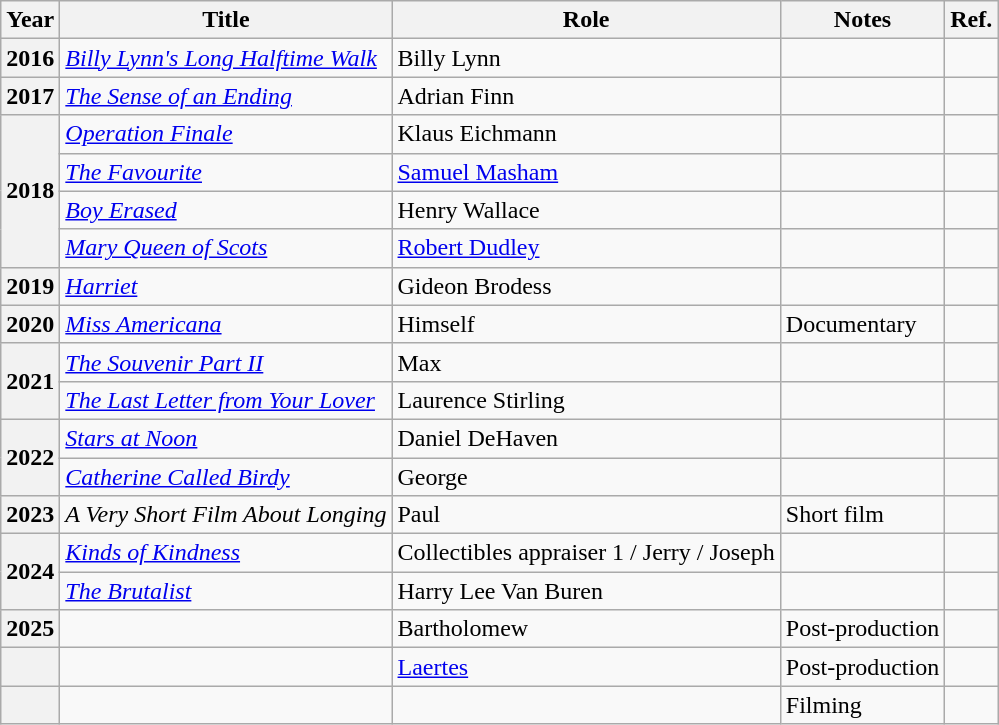<table class="wikitable plainrowheaders sortable"  style=font-size:100%>
<tr>
<th scope="col">Year</th>
<th scope="col">Title</th>
<th scope="col">Role</th>
<th scope="col">Notes</th>
<th>Ref.</th>
</tr>
<tr>
<th scope=row>2016</th>
<td><em><a href='#'>Billy Lynn's Long Halftime Walk</a></em></td>
<td>Billy Lynn</td>
<td></td>
<td></td>
</tr>
<tr>
<th scope=row>2017</th>
<td><em><a href='#'>The Sense of an Ending</a></em></td>
<td>Adrian Finn</td>
<td></td>
<td></td>
</tr>
<tr>
<th rowspan="4" scope="row">2018</th>
<td><em><a href='#'>Operation Finale</a></em></td>
<td>Klaus Eichmann</td>
<td></td>
<td></td>
</tr>
<tr>
<td><em><a href='#'>The Favourite</a></em></td>
<td><a href='#'>Samuel Masham</a></td>
<td></td>
<td></td>
</tr>
<tr>
<td><em><a href='#'>Boy Erased</a></em></td>
<td>Henry Wallace</td>
<td></td>
<td></td>
</tr>
<tr>
<td><em><a href='#'>Mary Queen of Scots</a></em></td>
<td><a href='#'>Robert Dudley</a></td>
<td></td>
<td></td>
</tr>
<tr>
<th scope=row>2019</th>
<td><em><a href='#'>Harriet</a></em></td>
<td>Gideon Brodess</td>
<td></td>
<td></td>
</tr>
<tr>
<th scope=row>2020</th>
<td><em><a href='#'>Miss Americana</a></em></td>
<td>Himself</td>
<td>Documentary</td>
<td></td>
</tr>
<tr>
<th rowspan="2" scope="row">2021</th>
<td><em><a href='#'>The Souvenir Part II</a></em></td>
<td>Max</td>
<td></td>
<td></td>
</tr>
<tr>
<td><em><a href='#'>The Last Letter from Your Lover</a></em></td>
<td>Laurence Stirling</td>
<td></td>
<td></td>
</tr>
<tr>
<th rowspan="2" scope="row">2022</th>
<td><em><a href='#'>Stars at Noon</a></em></td>
<td>Daniel DeHaven</td>
<td></td>
<td></td>
</tr>
<tr>
<td><em><a href='#'>Catherine Called Birdy</a></em></td>
<td>George</td>
<td></td>
<td></td>
</tr>
<tr>
<th scope="row">2023</th>
<td><em>A Very Short Film About Longing</em></td>
<td>Paul</td>
<td>Short film</td>
<td></td>
</tr>
<tr>
<th rowspan="2" scope="row">2024</th>
<td><em><a href='#'>Kinds of Kindness</a></em></td>
<td>Collectibles appraiser 1 / Jerry / Joseph</td>
<td></td>
<td></td>
</tr>
<tr>
<td><em><a href='#'>The Brutalist</a></em></td>
<td>Harry Lee Van Buren</td>
<td></td>
<td></td>
</tr>
<tr>
<th scope=row>2025</th>
<td></td>
<td>Bartholomew</td>
<td>Post-production</td>
<td></td>
</tr>
<tr>
<th scope=row></th>
<td></td>
<td><a href='#'>Laertes</a></td>
<td>Post-production</td>
<td></td>
</tr>
<tr>
<th scope=row></th>
<td></td>
<td></td>
<td>Filming</td>
<td></td>
</tr>
</table>
